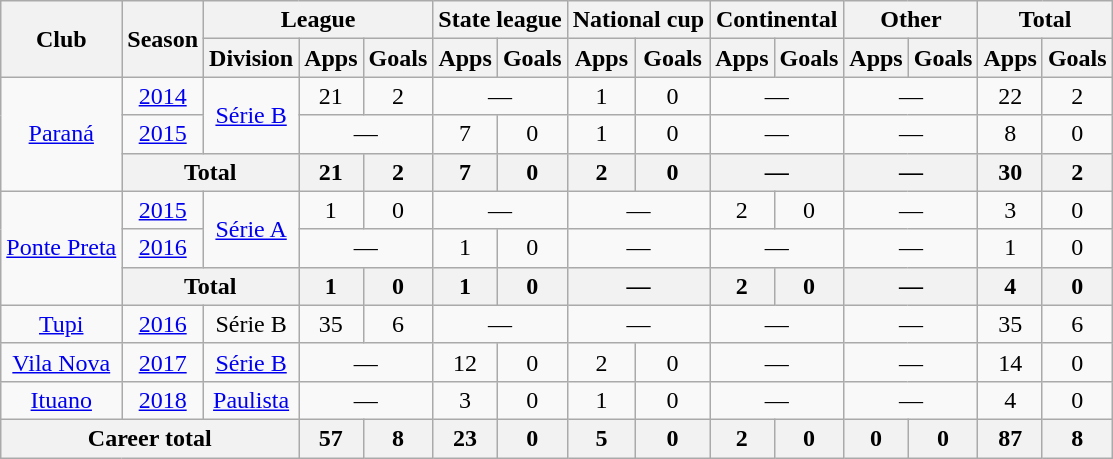<table class="wikitable" style="text-align:center">
<tr>
<th rowspan="2">Club</th>
<th rowspan="2">Season</th>
<th colspan="3">League</th>
<th colspan="2">State league</th>
<th colspan="2">National cup</th>
<th colspan="2">Continental</th>
<th colspan="2">Other</th>
<th colspan="2">Total</th>
</tr>
<tr>
<th>Division</th>
<th>Apps</th>
<th>Goals</th>
<th>Apps</th>
<th>Goals</th>
<th>Apps</th>
<th>Goals</th>
<th>Apps</th>
<th>Goals</th>
<th>Apps</th>
<th>Goals</th>
<th>Apps</th>
<th>Goals</th>
</tr>
<tr>
<td rowspan=3 align="center"><a href='#'>Paraná</a></td>
<td><a href='#'>2014</a></td>
<td rowspan=2><a href='#'>Série B</a></td>
<td>21</td>
<td>2</td>
<td colspan="2">—</td>
<td>1</td>
<td>0</td>
<td colspan="2">—</td>
<td colspan="2">—</td>
<td>22</td>
<td>2</td>
</tr>
<tr>
<td><a href='#'>2015</a></td>
<td colspan="2">—</td>
<td>7</td>
<td>0</td>
<td>1</td>
<td>0</td>
<td colspan="2">—</td>
<td colspan="2">—</td>
<td>8</td>
<td>0</td>
</tr>
<tr>
<th colspan="2">Total</th>
<th>21</th>
<th>2</th>
<th>7</th>
<th>0</th>
<th>2</th>
<th>0</th>
<th colspan="2">—</th>
<th colspan="2">—</th>
<th>30</th>
<th>2</th>
</tr>
<tr>
<td rowspan=3 align="center"><a href='#'>Ponte Preta</a></td>
<td><a href='#'>2015</a></td>
<td rowspan=2><a href='#'>Série A</a></td>
<td>1</td>
<td>0</td>
<td colspan="2">—</td>
<td colspan="2">—</td>
<td>2</td>
<td>0</td>
<td colspan="2">—</td>
<td>3</td>
<td>0</td>
</tr>
<tr>
<td><a href='#'>2016</a></td>
<td colspan="2">—</td>
<td>1</td>
<td>0</td>
<td colspan="2">—</td>
<td colspan="2">—</td>
<td colspan="2">—</td>
<td>1</td>
<td>0</td>
</tr>
<tr>
<th colspan="2">Total</th>
<th>1</th>
<th>0</th>
<th>1</th>
<th>0</th>
<th colspan="2">—</th>
<th>2</th>
<th>0</th>
<th colspan="2">—</th>
<th>4</th>
<th>0</th>
</tr>
<tr>
<td align="center"><a href='#'>Tupi</a></td>
<td><a href='#'>2016</a></td>
<td>Série B</td>
<td>35</td>
<td>6</td>
<td colspan="2">—</td>
<td colspan="2">—</td>
<td colspan="2">—</td>
<td colspan="2">—</td>
<td>35</td>
<td>6</td>
</tr>
<tr>
<td align="center"><a href='#'>Vila Nova</a></td>
<td><a href='#'>2017</a></td>
<td><a href='#'>Série B</a></td>
<td colspan="2">—</td>
<td>12</td>
<td>0</td>
<td>2</td>
<td>0</td>
<td colspan="2">—</td>
<td colspan="2">—</td>
<td>14</td>
<td>0</td>
</tr>
<tr>
<td align="center"><a href='#'>Ituano</a></td>
<td><a href='#'>2018</a></td>
<td><a href='#'>Paulista</a></td>
<td colspan="2">—</td>
<td>3</td>
<td>0</td>
<td>1</td>
<td>0</td>
<td colspan="2">—</td>
<td colspan="2">—</td>
<td>4</td>
<td>0</td>
</tr>
<tr>
<th colspan="3">Career total</th>
<th>57</th>
<th>8</th>
<th>23</th>
<th>0</th>
<th>5</th>
<th>0</th>
<th>2</th>
<th>0</th>
<th>0</th>
<th>0</th>
<th>87</th>
<th>8</th>
</tr>
</table>
